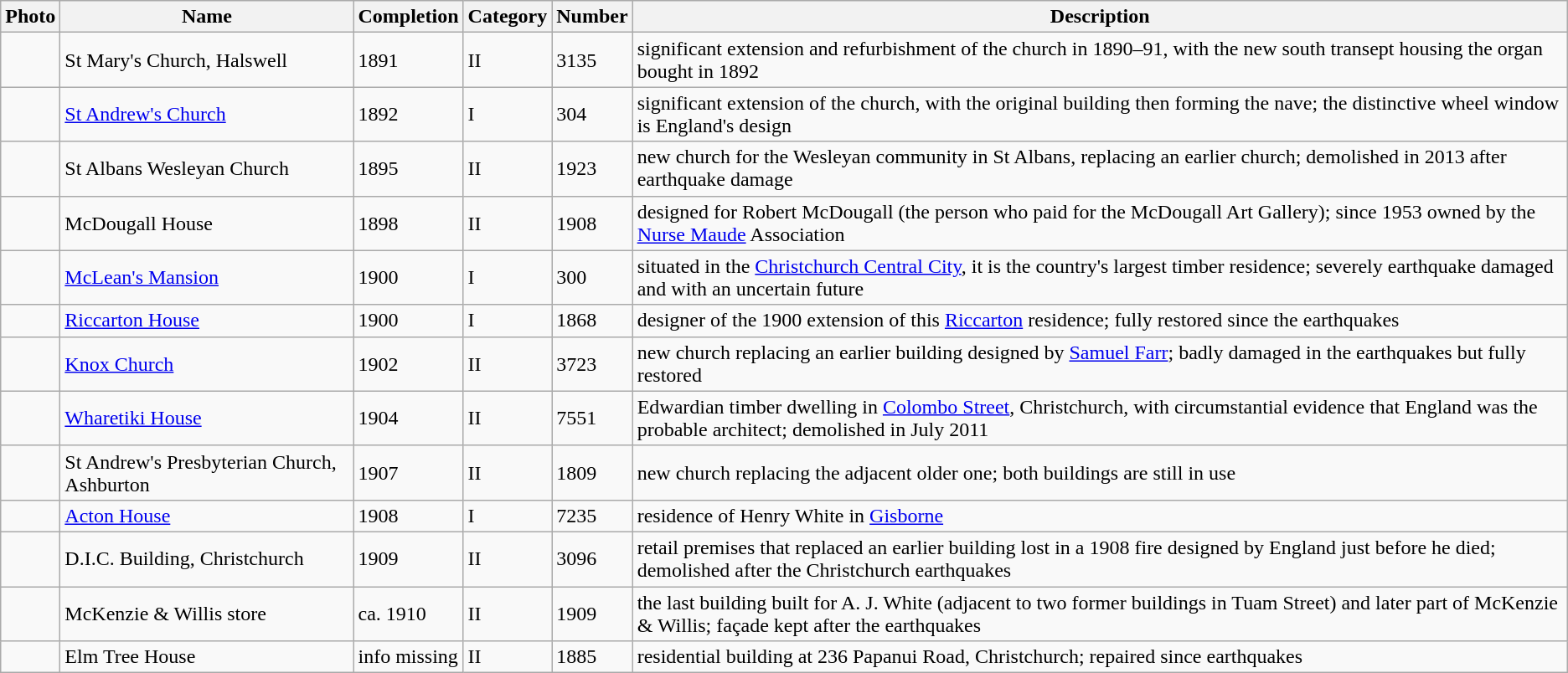<table class=wikitable>
<tr>
<th>Photo</th>
<th>Name</th>
<th>Completion</th>
<th>Category</th>
<th>Number</th>
<th>Description</th>
</tr>
<tr>
<td></td>
<td>St Mary's Church, Halswell</td>
<td>1891</td>
<td>II</td>
<td>3135</td>
<td>significant extension and refurbishment of the church in 1890–91, with the new south transept housing the organ bought in 1892</td>
</tr>
<tr>
<td></td>
<td><a href='#'>St Andrew's Church</a></td>
<td>1892</td>
<td>I</td>
<td>304</td>
<td>significant extension of the church, with the original building then forming the nave; the distinctive wheel window is England's design</td>
</tr>
<tr>
<td></td>
<td>St Albans Wesleyan Church</td>
<td>1895</td>
<td>II</td>
<td>1923</td>
<td>new church for the Wesleyan community in St Albans, replacing an earlier church; demolished in 2013 after earthquake damage</td>
</tr>
<tr>
<td></td>
<td>McDougall House</td>
<td>1898</td>
<td>II</td>
<td>1908</td>
<td>designed for Robert McDougall (the person who paid for the McDougall Art Gallery); since 1953 owned by the <a href='#'>Nurse Maude</a> Association</td>
</tr>
<tr>
<td></td>
<td><a href='#'>McLean's Mansion</a></td>
<td>1900</td>
<td>I</td>
<td>300</td>
<td>situated in the <a href='#'>Christchurch Central City</a>, it is the country's largest timber residence; severely earthquake damaged and with an uncertain future</td>
</tr>
<tr>
<td></td>
<td><a href='#'>Riccarton House</a></td>
<td>1900</td>
<td>I</td>
<td>1868</td>
<td>designer of the 1900 extension of this <a href='#'>Riccarton</a> residence; fully restored since the earthquakes</td>
</tr>
<tr>
<td></td>
<td><a href='#'>Knox Church</a></td>
<td>1902</td>
<td>II</td>
<td>3723</td>
<td>new church replacing an earlier building designed by <a href='#'>Samuel Farr</a>; badly damaged in the earthquakes but fully restored</td>
</tr>
<tr>
<td></td>
<td><a href='#'>Wharetiki House</a></td>
<td>1904</td>
<td>II</td>
<td>7551</td>
<td>Edwardian timber dwelling in <a href='#'>Colombo Street</a>, Christchurch, with circumstantial evidence that England was the probable architect; demolished in July 2011</td>
</tr>
<tr>
<td></td>
<td>St Andrew's Presbyterian Church, Ashburton</td>
<td>1907</td>
<td>II</td>
<td>1809</td>
<td>new church replacing the adjacent older one; both buildings are still in use</td>
</tr>
<tr>
<td></td>
<td><a href='#'>Acton House</a></td>
<td>1908</td>
<td>I</td>
<td>7235</td>
<td>residence of Henry White in <a href='#'>Gisborne</a></td>
</tr>
<tr>
<td></td>
<td>D.I.C. Building, Christchurch</td>
<td>1909</td>
<td>II</td>
<td>3096</td>
<td>retail premises that replaced an earlier building lost in a 1908 fire designed by England just before he died; demolished after the Christchurch earthquakes</td>
</tr>
<tr>
<td></td>
<td>McKenzie & Willis store</td>
<td>ca. 1910</td>
<td>II</td>
<td>1909</td>
<td>the last building built for A. J. White (adjacent to two former buildings in Tuam Street) and later part of McKenzie & Willis; façade kept after the earthquakes</td>
</tr>
<tr>
<td></td>
<td>Elm Tree House</td>
<td>info missing</td>
<td>II</td>
<td>1885</td>
<td>residential building at 236 Papanui Road, Christchurch; repaired since earthquakes</td>
</tr>
</table>
